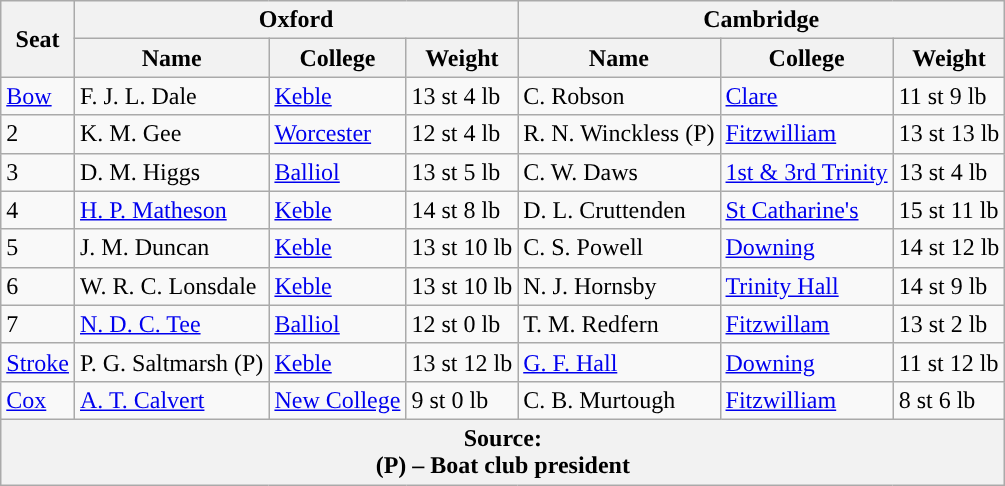<table class="wikitable">
<tr>
<th rowspan="2" scope="col">Seat</th>
<th colspan="3" scope="col">Oxford <br> </th>
<th colspan="3" scope="col">Cambridge <br> </th>
</tr>
<tr>
<th>Name</th>
<th>College</th>
<th>Weight</th>
<th>Name</th>
<th>College</th>
<th>Weight</th>
</tr>
<tr>
<td><a href='#'>Bow</a></td>
<td>F. J. L. Dale</td>
<td><a href='#'>Keble</a></td>
<td>13 st 4 lb</td>
<td>C. Robson</td>
<td><a href='#'>Clare</a></td>
<td>11 st 9 lb</td>
</tr>
<tr>
<td>2</td>
<td>K. M. Gee</td>
<td><a href='#'>Worcester</a></td>
<td>12 st 4 lb</td>
<td>R. N. Winckless (P)</td>
<td><a href='#'>Fitzwilliam</a></td>
<td>13 st 13 lb</td>
</tr>
<tr>
<td>3</td>
<td>D. M. Higgs</td>
<td><a href='#'>Balliol</a></td>
<td>13 st 5 lb</td>
<td>C. W. Daws</td>
<td><a href='#'>1st & 3rd Trinity</a></td>
<td>13 st 4 lb</td>
</tr>
<tr>
<td>4</td>
<td><a href='#'>H. P. Matheson</a></td>
<td><a href='#'>Keble</a></td>
<td>14 st 8 lb</td>
<td>D. L. Cruttenden</td>
<td><a href='#'>St Catharine's</a></td>
<td>15 st 11 lb</td>
</tr>
<tr>
<td>5</td>
<td>J. M. Duncan</td>
<td><a href='#'>Keble</a></td>
<td>13 st 10 lb</td>
<td>C. S. Powell</td>
<td><a href='#'>Downing</a></td>
<td>14 st 12 lb</td>
</tr>
<tr>
<td>6</td>
<td>W. R. C. Lonsdale</td>
<td><a href='#'>Keble</a></td>
<td>13 st 10 lb</td>
<td>N. J. Hornsby</td>
<td><a href='#'>Trinity Hall</a></td>
<td>14 st 9 lb</td>
</tr>
<tr>
<td>7</td>
<td><a href='#'>N. D. C. Tee</a></td>
<td><a href='#'>Balliol</a></td>
<td>12 st 0 lb</td>
<td>T. M. Redfern</td>
<td><a href='#'>Fitzwillam</a></td>
<td>13 st 2 lb</td>
</tr>
<tr>
<td><a href='#'>Stroke</a></td>
<td>P. G. Saltmarsh (P)</td>
<td><a href='#'>Keble</a></td>
<td>13 st 12 lb</td>
<td><a href='#'>G. F. Hall</a></td>
<td><a href='#'>Downing</a></td>
<td>11 st 12 lb</td>
</tr>
<tr>
<td><a href='#'>Cox</a></td>
<td><a href='#'>A. T. Calvert</a></td>
<td><a href='#'>New College</a></td>
<td>9 st 0 lb</td>
<td>C. B. Murtough</td>
<td><a href='#'>Fitzwilliam</a></td>
<td>8 st 6 lb</td>
</tr>
<tr>
<th colspan="7">Source:<br>(P) – Boat club president</th>
</tr>
</table>
